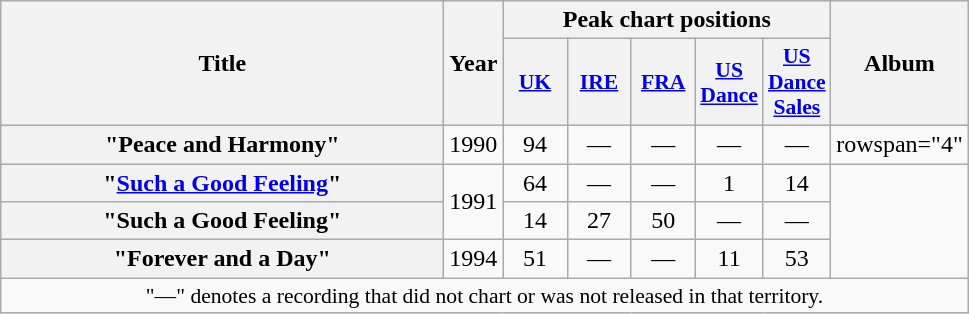<table class="wikitable plainrowheaders" style="text-align:center;">
<tr>
<th scope="col" rowspan="2" style="width:18em;">Title</th>
<th scope="col" rowspan="2">Year</th>
<th scope="col" colspan="5">Peak chart positions</th>
<th scope="col" rowspan="2">Album</th>
</tr>
<tr>
<th scope="col" style="width:2.5em;font-size:90%;"><a href='#'>UK</a><br></th>
<th scope="col" style="width:2.5em;font-size:90%;"><a href='#'>IRE</a></th>
<th scope="col" style="width:2.5em;font-size:90%;"><a href='#'>FRA</a></th>
<th scope="col" style="width:2.5em;font-size:90%;"><a href='#'>US Dance</a><br></th>
<th scope="col" style="width:2.5em;font-size:90%;"><a href='#'>US Dance Sales</a></th>
</tr>
<tr>
<th scope="row">"Peace and Harmony"</th>
<td>1990</td>
<td>94</td>
<td>—</td>
<td>—</td>
<td>—</td>
<td>—</td>
<td>rowspan="4" </td>
</tr>
<tr>
<th scope="row">"<a href='#'>Such a Good Feeling</a>"</th>
<td rowspan="2">1991</td>
<td>64</td>
<td>—</td>
<td>—</td>
<td>1</td>
<td>14</td>
</tr>
<tr>
<th scope="row">"Such a Good Feeling"<br></th>
<td>14</td>
<td>27</td>
<td>50</td>
<td>—</td>
<td>—</td>
</tr>
<tr>
<th scope="row">"Forever and a Day"<br></th>
<td>1994</td>
<td>51</td>
<td>—</td>
<td>—</td>
<td>11</td>
<td>53</td>
</tr>
<tr>
<td colspan="8" style="font-size:90%;">"—" denotes a recording that did not chart or was not released in that territory.</td>
</tr>
</table>
